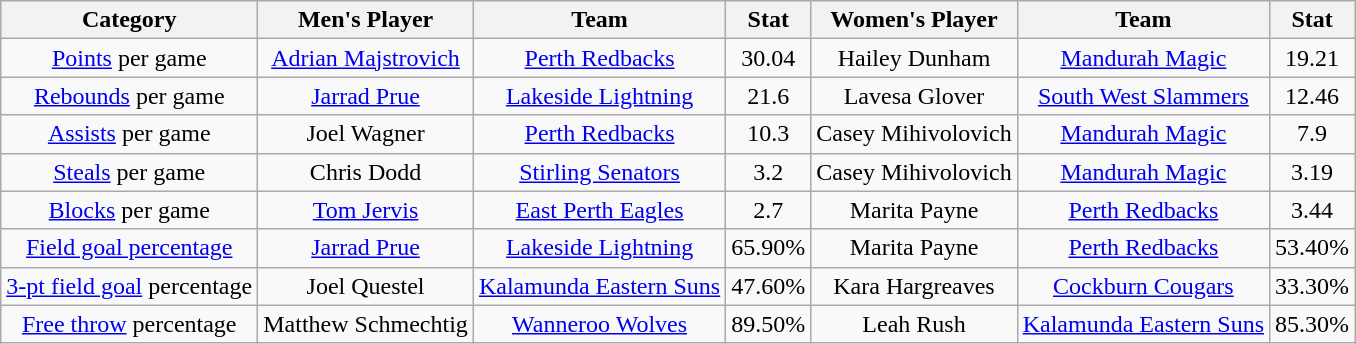<table class="wikitable" style="text-align:center">
<tr>
<th>Category</th>
<th>Men's Player</th>
<th>Team</th>
<th>Stat</th>
<th>Women's Player</th>
<th>Team</th>
<th>Stat</th>
</tr>
<tr>
<td><a href='#'>Points</a> per game</td>
<td><a href='#'>Adrian Majstrovich</a></td>
<td><a href='#'>Perth Redbacks</a></td>
<td>30.04</td>
<td>Hailey Dunham</td>
<td><a href='#'>Mandurah Magic</a></td>
<td>19.21</td>
</tr>
<tr>
<td><a href='#'>Rebounds</a> per game</td>
<td><a href='#'>Jarrad Prue</a></td>
<td><a href='#'>Lakeside Lightning</a></td>
<td>21.6</td>
<td>Lavesa Glover</td>
<td><a href='#'>South West Slammers</a></td>
<td>12.46</td>
</tr>
<tr>
<td><a href='#'>Assists</a> per game</td>
<td>Joel Wagner</td>
<td><a href='#'>Perth Redbacks</a></td>
<td>10.3</td>
<td>Casey Mihivolovich</td>
<td><a href='#'>Mandurah Magic</a></td>
<td>7.9</td>
</tr>
<tr>
<td><a href='#'>Steals</a> per game</td>
<td>Chris Dodd</td>
<td><a href='#'>Stirling Senators</a></td>
<td>3.2</td>
<td>Casey Mihivolovich</td>
<td><a href='#'>Mandurah Magic</a></td>
<td>3.19</td>
</tr>
<tr>
<td><a href='#'>Blocks</a> per game</td>
<td><a href='#'>Tom Jervis</a></td>
<td><a href='#'>East Perth Eagles</a></td>
<td>2.7</td>
<td>Marita Payne</td>
<td><a href='#'>Perth Redbacks</a></td>
<td>3.44</td>
</tr>
<tr>
<td><a href='#'>Field goal percentage</a></td>
<td><a href='#'>Jarrad Prue</a></td>
<td><a href='#'>Lakeside Lightning</a></td>
<td>65.90%</td>
<td>Marita Payne</td>
<td><a href='#'>Perth Redbacks</a></td>
<td>53.40%</td>
</tr>
<tr>
<td><a href='#'>3-pt field goal</a> percentage</td>
<td>Joel Questel</td>
<td><a href='#'>Kalamunda Eastern Suns</a></td>
<td>47.60%</td>
<td>Kara Hargreaves</td>
<td><a href='#'>Cockburn Cougars</a></td>
<td>33.30%</td>
</tr>
<tr>
<td><a href='#'>Free throw</a> percentage</td>
<td>Matthew Schmechtig</td>
<td><a href='#'>Wanneroo Wolves</a></td>
<td>89.50%</td>
<td>Leah Rush</td>
<td><a href='#'>Kalamunda Eastern Suns</a></td>
<td>85.30%</td>
</tr>
</table>
